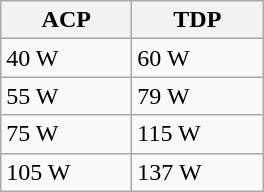<table class="wikitable floatright">
<tr>
<th style="min-width: 5em;">ACP</th>
<th style="min-width: 5em;">TDP</th>
</tr>
<tr>
<td>40 W</td>
<td>60 W</td>
</tr>
<tr>
<td>55 W</td>
<td>79 W</td>
</tr>
<tr>
<td>75 W</td>
<td>115 W</td>
</tr>
<tr>
<td>105 W</td>
<td>137 W</td>
</tr>
</table>
